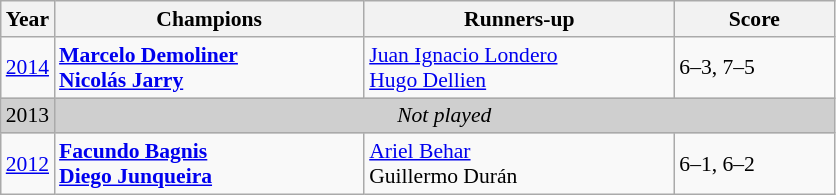<table class="wikitable" style="font-size:90%">
<tr>
<th>Year</th>
<th width="200">Champions</th>
<th width="200">Runners-up</th>
<th width="100">Score</th>
</tr>
<tr>
<td><a href='#'>2014</a></td>
<td> <strong><a href='#'>Marcelo Demoliner</a></strong> <br>  <strong><a href='#'>Nicolás Jarry</a></strong></td>
<td> <a href='#'>Juan Ignacio Londero</a> <br>  <a href='#'>Hugo Dellien</a></td>
<td>6–3, 7–5</td>
</tr>
<tr>
<td style="background:#cfcfcf">2013</td>
<td colspan=3 align=center style="background:#cfcfcf"><em>Not played</em></td>
</tr>
<tr>
<td><a href='#'>2012</a></td>
<td> <strong><a href='#'>Facundo Bagnis</a></strong> <br>  <strong><a href='#'>Diego Junqueira</a></strong></td>
<td> <a href='#'>Ariel Behar</a> <br>  Guillermo Durán</td>
<td>6–1, 6–2</td>
</tr>
</table>
